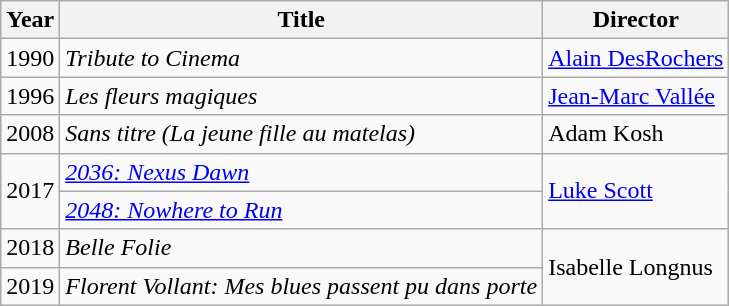<table class="wikitable">
<tr>
<th>Year</th>
<th>Title</th>
<th>Director</th>
</tr>
<tr>
<td>1990</td>
<td><em>Tribute to Cinema</em></td>
<td><a href='#'>Alain DesRochers</a></td>
</tr>
<tr>
<td>1996</td>
<td><em>Les fleurs magiques</em></td>
<td><a href='#'>Jean-Marc Vallée</a></td>
</tr>
<tr>
<td>2008</td>
<td><em>Sans titre (La jeune fille au matelas)</em></td>
<td>Adam Kosh</td>
</tr>
<tr>
<td rowspan=2>2017</td>
<td><em><a href='#'>2036: Nexus Dawn</a></em></td>
<td rowspan=2><a href='#'>Luke Scott</a></td>
</tr>
<tr>
<td><em><a href='#'>2048: Nowhere to Run</a></em></td>
</tr>
<tr>
<td>2018</td>
<td><em>Belle Folie</em></td>
<td rowspan=2>Isabelle Longnus</td>
</tr>
<tr>
<td>2019</td>
<td><em>Florent Vollant: Mes blues passent pu dans porte</em></td>
</tr>
</table>
